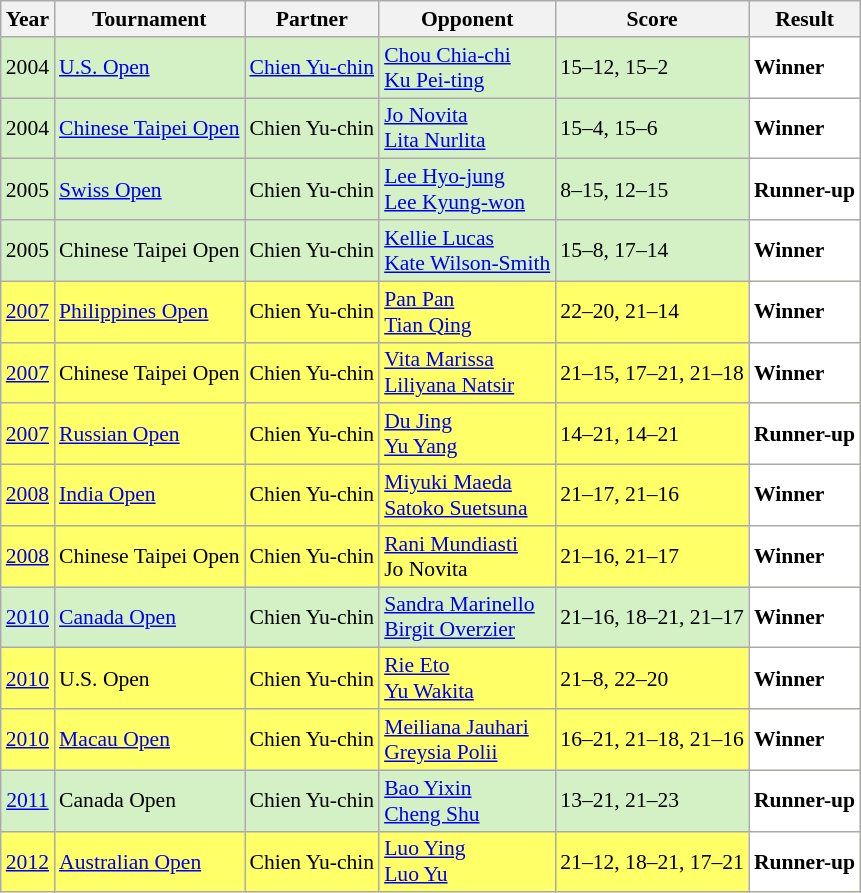<table class="sortable wikitable" style="font-size: 90%;">
<tr>
<th>Year</th>
<th>Tournament</th>
<th>Partner</th>
<th>Opponent</th>
<th>Score</th>
<th>Result</th>
</tr>
<tr style="background:#D4F1C5">
<td align="center">2004</td>
<td align="left"><a href='#'>U.S. Open</a></td>
<td align="left"> <a href='#'>Chien Yu-chin</a></td>
<td align="left"> <a href='#'>Chou Chia-chi</a> <br>  <a href='#'>Ku Pei-ting</a></td>
<td align="left">15–12, 15–2</td>
<td style="text-align: left; background:white"> <strong>Winner</strong></td>
</tr>
<tr style="background:#D4F1C5">
<td align="center">2004</td>
<td align="left"><a href='#'>Chinese Taipei Open</a></td>
<td align="left"> Chien Yu-chin</td>
<td align="left"> <a href='#'>Jo Novita</a> <br>  <a href='#'>Lita Nurlita</a></td>
<td align="left">15–4, 15–6</td>
<td style="text-align: left; background:white"> <strong>Winner</strong></td>
</tr>
<tr style="background:#D4F1C5">
<td align="center">2005</td>
<td align="left"><a href='#'>Swiss Open</a></td>
<td align="left"> Chien Yu-chin</td>
<td align="left"> <a href='#'>Lee Hyo-jung</a> <br>  <a href='#'>Lee Kyung-won</a></td>
<td align="left">8–15, 12–15</td>
<td style="text-align: left; background:white"> <strong>Runner-up</strong></td>
</tr>
<tr style="background:#D4F1C5">
<td align="center">2005</td>
<td align="left">Chinese Taipei Open</td>
<td align="left"> Chien Yu-chin</td>
<td align="left"> <a href='#'>Kellie Lucas</a> <br>  <a href='#'>Kate Wilson-Smith</a></td>
<td align="left">15–8, 17–14</td>
<td style="text-align: left; background:white"> <strong>Winner</strong></td>
</tr>
<tr style="background:#FFFF67">
<td align="center"><a href='#'>2007</a></td>
<td align="left"><a href='#'>Philippines Open</a></td>
<td align="left"> Chien Yu-chin</td>
<td align="left"> <a href='#'>Pan Pan</a> <br>  <a href='#'>Tian Qing</a></td>
<td align="left">22–20, 21–14</td>
<td style="text-align: left; background:white"> <strong>Winner</strong></td>
</tr>
<tr style="background:#FFFF67">
<td align="center"><a href='#'>2007</a></td>
<td align="left">Chinese Taipei Open</td>
<td align="left"> Chien Yu-chin</td>
<td align="left"> <a href='#'>Vita Marissa</a> <br>  <a href='#'>Liliyana Natsir</a></td>
<td align="left">21–15, 17–21, 21–18</td>
<td style="text-align: left; background:white"> <strong>Winner</strong></td>
</tr>
<tr style="background:#FFFF67">
<td align="center"><a href='#'>2007</a></td>
<td align="left"><a href='#'>Russian Open</a></td>
<td align="left"> Chien Yu-chin</td>
<td align="left"> <a href='#'>Du Jing</a> <br>  <a href='#'>Yu Yang</a></td>
<td align="left">14–21, 14–21</td>
<td style="text-align: left; background:white"> <strong>Runner-up</strong></td>
</tr>
<tr style="background:#FFFF67">
<td align="center"><a href='#'>2008</a></td>
<td align="left"><a href='#'>India Open</a></td>
<td align="left"> Chien Yu-chin</td>
<td align="left"> <a href='#'>Miyuki Maeda</a> <br>  <a href='#'>Satoko Suetsuna</a></td>
<td align="left">21–17, 21–16</td>
<td style="text-align: left; background:white"> <strong>Winner</strong></td>
</tr>
<tr style="background:#FFFF67">
<td align="center"><a href='#'>2008</a></td>
<td align="left">Chinese Taipei Open</td>
<td align="left"> Chien Yu-chin</td>
<td align="left"> <a href='#'>Rani Mundiasti</a> <br>  Jo Novita</td>
<td align="left">21–16, 21–17</td>
<td style="text-align: left; background:white"> <strong>Winner</strong></td>
</tr>
<tr style="background:#D4F1C5">
<td align="center"><a href='#'>2010</a></td>
<td align="left"><a href='#'>Canada Open</a></td>
<td align="left"> Chien Yu-chin</td>
<td align="left"> <a href='#'>Sandra Marinello</a> <br>  <a href='#'>Birgit Overzier</a></td>
<td align="left">21–16, 18–21, 21–17</td>
<td style="text-align: left; background:white"> <strong>Winner</strong></td>
</tr>
<tr style="background:#FFFF67">
<td align="center"><a href='#'>2010</a></td>
<td align="left">U.S. Open</td>
<td align="left"> Chien Yu-chin</td>
<td align="left"> <a href='#'>Rie Eto</a> <br>  <a href='#'>Yu Wakita</a></td>
<td align="left">21–8, 22–20</td>
<td style="text-align: left; background:white"> <strong>Winner</strong></td>
</tr>
<tr style="background:#FFFF67">
<td align="center"><a href='#'>2010</a></td>
<td align="left"><a href='#'>Macau Open</a></td>
<td align="left"> Chien Yu-chin</td>
<td align="left"> <a href='#'>Meiliana Jauhari</a> <br>  <a href='#'>Greysia Polii</a></td>
<td align="left">16–21, 21–18, 21–16</td>
<td style="text-align: left; background:white"> <strong>Winner</strong></td>
</tr>
<tr style="background:#D4F1C5">
<td align="center"><a href='#'>2011</a></td>
<td align="left">Canada Open</td>
<td align="left"> Chien Yu-chin</td>
<td align="left"> <a href='#'>Bao Yixin</a> <br>  <a href='#'>Cheng Shu</a></td>
<td align="left">13–21, 21–23</td>
<td style="text-align: left; background:white"> <strong>Runner-up</strong></td>
</tr>
<tr style="background:#FFFF67">
<td align="center"><a href='#'>2012</a></td>
<td align="left"><a href='#'>Australian Open</a></td>
<td align="left"> Chien Yu-chin</td>
<td align="left"> <a href='#'>Luo Ying</a> <br>  <a href='#'>Luo Yu</a></td>
<td align="left">21–12, 18–21, 17–21</td>
<td style="text-align: left; background:white"> <strong>Runner-up</strong></td>
</tr>
</table>
